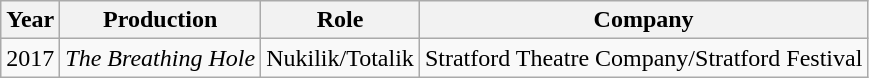<table class="wikitable">
<tr>
<th>Year</th>
<th>Production</th>
<th>Role</th>
<th>Company</th>
</tr>
<tr>
<td>2017</td>
<td><em>The Breathing Hole</em></td>
<td>Nukilik/Totalik</td>
<td>Stratford Theatre Company/Stratford Festival</td>
</tr>
</table>
